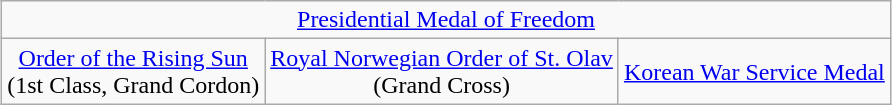<table class="wikitable" style="margin-left: auto; margin-right: auto; text-align: center; margin-bottom: -1px;">
<tr>
<td colspan=3><a href='#'>Presidential Medal of Freedom</a></td>
</tr>
<tr>
<td><a href='#'>Order of the Rising Sun</a><br>(1st Class, Grand Cordon)</td>
<td><a href='#'>Royal Norwegian Order of St. Olav</a><br>(Grand Cross)</td>
<td><a href='#'>Korean War Service Medal</a></td>
</tr>
</table>
